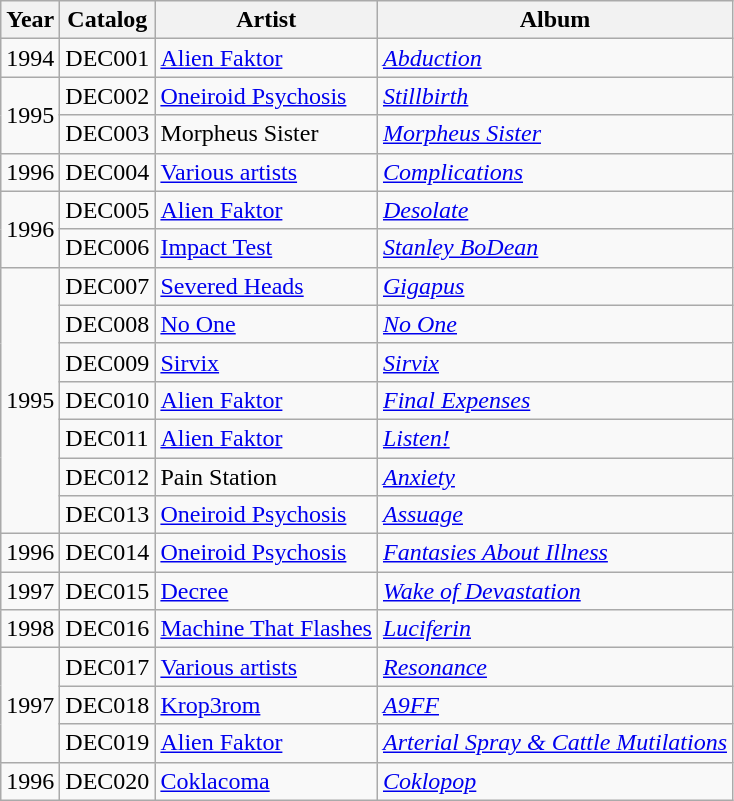<table class="wikitable sortable">
<tr>
<th>Year</th>
<th>Catalog</th>
<th>Artist</th>
<th>Album</th>
</tr>
<tr>
<td>1994</td>
<td>DEC001</td>
<td><a href='#'>Alien Faktor</a></td>
<td><em><a href='#'>Abduction</a></em></td>
</tr>
<tr>
<td rowspan="2">1995</td>
<td>DEC002</td>
<td><a href='#'>Oneiroid Psychosis</a></td>
<td><em><a href='#'>Stillbirth</a></em></td>
</tr>
<tr>
<td>DEC003</td>
<td>Morpheus Sister</td>
<td><em><a href='#'>Morpheus Sister</a></em></td>
</tr>
<tr>
<td>1996</td>
<td>DEC004</td>
<td><a href='#'>Various artists</a></td>
<td><em><a href='#'>Complications</a></em></td>
</tr>
<tr>
<td rowspan="2">1996</td>
<td>DEC005</td>
<td><a href='#'>Alien Faktor</a></td>
<td><em><a href='#'>Desolate</a></em></td>
</tr>
<tr>
<td>DEC006</td>
<td><a href='#'>Impact Test</a></td>
<td><em><a href='#'>Stanley BoDean</a></em></td>
</tr>
<tr>
<td rowspan="7">1995</td>
<td>DEC007</td>
<td><a href='#'>Severed Heads</a></td>
<td><em><a href='#'>Gigapus</a></em></td>
</tr>
<tr>
<td>DEC008</td>
<td><a href='#'>No One</a></td>
<td><em><a href='#'>No One</a></em></td>
</tr>
<tr>
<td>DEC009</td>
<td><a href='#'>Sirvix</a></td>
<td><em><a href='#'>Sirvix</a></em></td>
</tr>
<tr>
<td>DEC010</td>
<td><a href='#'>Alien Faktor</a></td>
<td><em><a href='#'>Final Expenses</a></em></td>
</tr>
<tr>
<td>DEC011</td>
<td><a href='#'>Alien Faktor</a></td>
<td><em><a href='#'>Listen!</a></em></td>
</tr>
<tr>
<td>DEC012</td>
<td>Pain Station</td>
<td><em><a href='#'>Anxiety</a></em></td>
</tr>
<tr>
<td>DEC013</td>
<td><a href='#'>Oneiroid Psychosis</a></td>
<td><em><a href='#'>Assuage</a></em></td>
</tr>
<tr>
<td>1996</td>
<td>DEC014</td>
<td><a href='#'>Oneiroid Psychosis</a></td>
<td><em><a href='#'>Fantasies About Illness</a></em></td>
</tr>
<tr>
<td>1997</td>
<td>DEC015</td>
<td><a href='#'>Decree</a></td>
<td><em><a href='#'>Wake of Devastation</a></em></td>
</tr>
<tr>
<td>1998</td>
<td>DEC016</td>
<td><a href='#'>Machine That Flashes</a></td>
<td><em><a href='#'>Luciferin</a></em></td>
</tr>
<tr>
<td rowspan="3">1997</td>
<td>DEC017</td>
<td><a href='#'>Various artists</a></td>
<td><em><a href='#'>Resonance</a></em></td>
</tr>
<tr>
<td>DEC018</td>
<td><a href='#'>Krop3rom</a></td>
<td><em><a href='#'>A9FF</a></em></td>
</tr>
<tr>
<td>DEC019</td>
<td><a href='#'>Alien Faktor</a></td>
<td><em><a href='#'>Arterial Spray & Cattle Mutilations</a></em></td>
</tr>
<tr>
<td>1996</td>
<td>DEC020</td>
<td><a href='#'>Coklacoma</a></td>
<td><em><a href='#'>Coklopop</a></em></td>
</tr>
</table>
